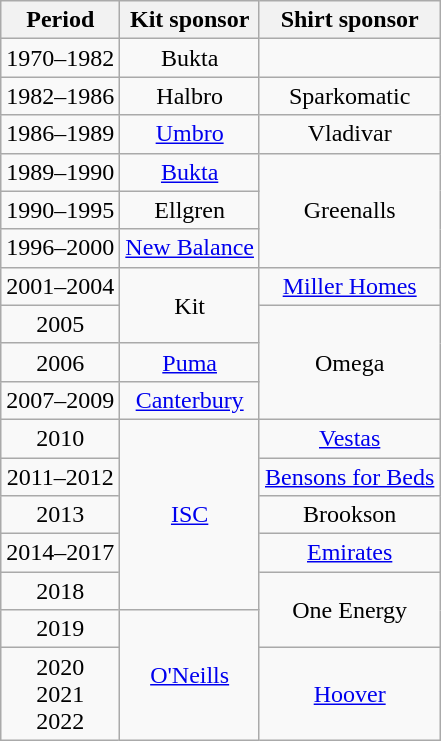<table class="wikitable mw-collapsible" style="text-align:center;margin-left:1em">
<tr>
<th>Period</th>
<th>Kit sponsor</th>
<th>Shirt sponsor</th>
</tr>
<tr>
<td>1970–1982</td>
<td>Bukta</td>
<td></td>
</tr>
<tr>
<td>1982–1986</td>
<td>Halbro</td>
<td>Sparkomatic</td>
</tr>
<tr>
<td>1986–1989</td>
<td><a href='#'>Umbro</a></td>
<td>Vladivar</td>
</tr>
<tr>
<td>1989–1990</td>
<td><a href='#'>Bukta</a></td>
<td rowspan=3>Greenalls</td>
</tr>
<tr>
<td>1990–1995</td>
<td>Ellgren</td>
</tr>
<tr>
<td>1996–2000</td>
<td><a href='#'>New Balance</a></td>
</tr>
<tr>
<td>2001–2004</td>
<td rowspan=2>Kit</td>
<td><a href='#'>Miller Homes</a></td>
</tr>
<tr>
<td>2005</td>
<td rowspan=3>Omega</td>
</tr>
<tr>
<td>2006</td>
<td><a href='#'>Puma</a></td>
</tr>
<tr>
<td>2007–2009</td>
<td><a href='#'>Canterbury</a></td>
</tr>
<tr>
<td>2010</td>
<td rowspan=5><a href='#'>ISC</a></td>
<td><a href='#'>Vestas</a></td>
</tr>
<tr>
<td>2011–2012</td>
<td><a href='#'>Bensons for Beds</a></td>
</tr>
<tr>
<td>2013</td>
<td>Brookson</td>
</tr>
<tr>
<td>2014–2017</td>
<td><a href='#'>Emirates</a></td>
</tr>
<tr>
<td>2018</td>
<td rowspan=2>One Energy</td>
</tr>
<tr>
<td>2019</td>
<td rowspan=2><a href='#'>O'Neills</a></td>
</tr>
<tr>
<td>2020<br>2021<br>2022</td>
<td><a href='#'>Hoover</a></td>
</tr>
</table>
